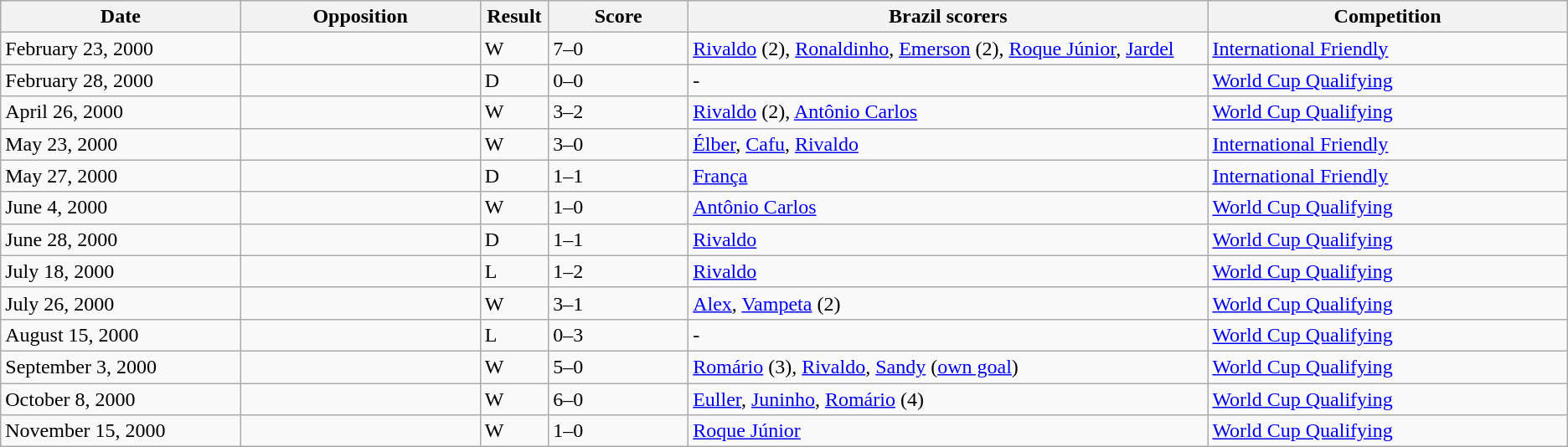<table class="wikitable" style="text-align: left;">
<tr>
<th width=12%>Date</th>
<th width=12%>Opposition</th>
<th width=1%>Result</th>
<th width=7%>Score</th>
<th width=26%>Brazil scorers</th>
<th width=18%>Competition</th>
</tr>
<tr>
<td>February 23, 2000</td>
<td></td>
<td>W</td>
<td>7–0</td>
<td><a href='#'>Rivaldo</a> (2), <a href='#'>Ronaldinho</a>, <a href='#'>Emerson</a> (2), <a href='#'>Roque Júnior</a>, <a href='#'>Jardel</a></td>
<td><a href='#'>International Friendly</a></td>
</tr>
<tr>
<td>February 28, 2000</td>
<td></td>
<td>D</td>
<td>0–0</td>
<td>-</td>
<td><a href='#'>World Cup Qualifying</a></td>
</tr>
<tr>
<td>April 26, 2000</td>
<td></td>
<td>W</td>
<td>3–2</td>
<td><a href='#'>Rivaldo</a> (2), <a href='#'>Antônio Carlos</a></td>
<td><a href='#'>World Cup Qualifying</a></td>
</tr>
<tr>
<td>May 23, 2000</td>
<td></td>
<td>W</td>
<td>3–0</td>
<td><a href='#'>Élber</a>, <a href='#'>Cafu</a>, <a href='#'>Rivaldo</a></td>
<td><a href='#'>International Friendly</a></td>
</tr>
<tr>
<td>May 27, 2000</td>
<td></td>
<td>D</td>
<td>1–1</td>
<td><a href='#'>França</a></td>
<td><a href='#'>International Friendly</a></td>
</tr>
<tr>
<td>June 4, 2000</td>
<td></td>
<td>W</td>
<td>1–0</td>
<td><a href='#'>Antônio Carlos</a></td>
<td><a href='#'>World Cup Qualifying</a></td>
</tr>
<tr>
<td>June 28, 2000</td>
<td></td>
<td>D</td>
<td>1–1</td>
<td><a href='#'>Rivaldo</a></td>
<td><a href='#'>World Cup Qualifying</a></td>
</tr>
<tr>
<td>July 18, 2000</td>
<td></td>
<td>L</td>
<td>1–2</td>
<td><a href='#'>Rivaldo</a></td>
<td><a href='#'>World Cup Qualifying</a></td>
</tr>
<tr>
<td>July 26, 2000</td>
<td></td>
<td>W</td>
<td>3–1</td>
<td><a href='#'>Alex</a>, <a href='#'>Vampeta</a> (2)</td>
<td><a href='#'>World Cup Qualifying</a></td>
</tr>
<tr>
<td>August 15, 2000</td>
<td></td>
<td>L</td>
<td>0–3</td>
<td>-</td>
<td><a href='#'>World Cup Qualifying</a></td>
</tr>
<tr>
<td>September 3, 2000</td>
<td></td>
<td>W</td>
<td>5–0</td>
<td><a href='#'>Romário</a> (3), <a href='#'>Rivaldo</a>, <a href='#'>Sandy</a> (<a href='#'>own goal</a>)</td>
<td><a href='#'>World Cup Qualifying</a></td>
</tr>
<tr>
<td>October 8, 2000</td>
<td></td>
<td>W</td>
<td>6–0</td>
<td><a href='#'>Euller</a>, <a href='#'>Juninho</a>, <a href='#'>Romário</a> (4)</td>
<td><a href='#'>World Cup Qualifying</a></td>
</tr>
<tr>
<td>November 15, 2000</td>
<td></td>
<td>W</td>
<td>1–0</td>
<td><a href='#'>Roque Júnior</a></td>
<td><a href='#'>World Cup Qualifying</a></td>
</tr>
</table>
